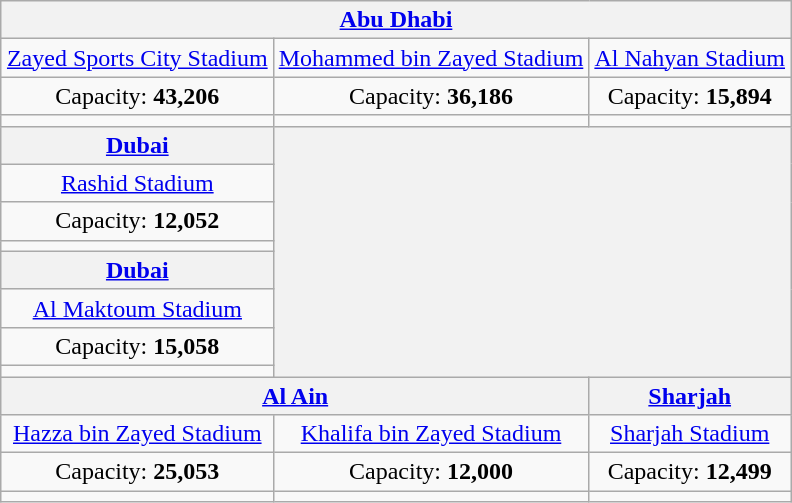<table class="wikitable" style="text-align:center;margin:1em auto;">
<tr>
<th colspan=3><a href='#'>Abu Dhabi</a></th>
</tr>
<tr>
<td><a href='#'>Zayed Sports City Stadium</a></td>
<td><a href='#'>Mohammed bin Zayed Stadium</a></td>
<td><a href='#'>Al Nahyan Stadium</a></td>
</tr>
<tr>
<td>Capacity: <strong>43,206</strong></td>
<td>Capacity: <strong>36,186</strong></td>
<td>Capacity: <strong>15,894</strong></td>
</tr>
<tr>
<td></td>
<td></td>
<td></td>
</tr>
<tr>
<th><a href='#'>Dubai</a></th>
<th colspan="2" rowspan="8"></th>
</tr>
<tr>
<td><a href='#'>Rashid Stadium</a></td>
</tr>
<tr>
<td>Capacity: <strong>12,052</strong></td>
</tr>
<tr>
<td></td>
</tr>
<tr>
<th><a href='#'>Dubai</a></th>
</tr>
<tr>
<td><a href='#'>Al Maktoum Stadium</a></td>
</tr>
<tr>
<td>Capacity: <strong>15,058</strong></td>
</tr>
<tr>
<td></td>
</tr>
<tr>
<th colspan=2><a href='#'>Al Ain</a></th>
<th><a href='#'>Sharjah</a></th>
</tr>
<tr>
<td><a href='#'>Hazza bin Zayed Stadium</a></td>
<td><a href='#'>Khalifa bin Zayed Stadium</a></td>
<td><a href='#'>Sharjah Stadium</a></td>
</tr>
<tr>
<td>Capacity: <strong>25,053</strong></td>
<td>Capacity: <strong>12,000</strong></td>
<td>Capacity: <strong>12,499</strong></td>
</tr>
<tr>
<td></td>
<td></td>
<td></td>
</tr>
</table>
